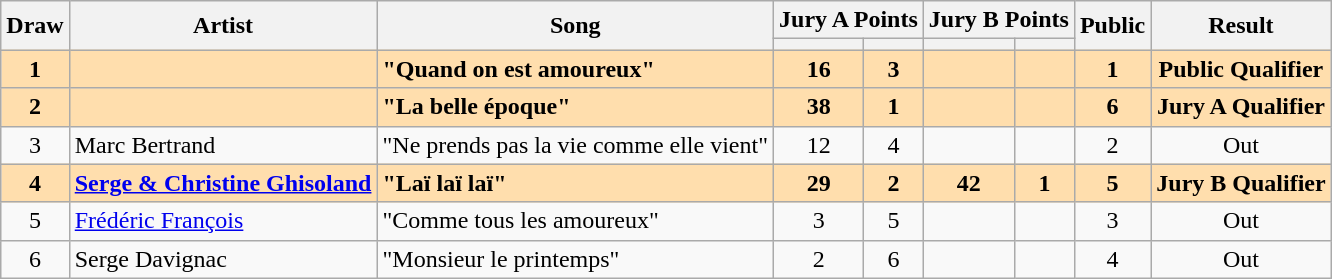<table class="sortable wikitable" style="margin: 1em auto 1em auto; text-align:center">
<tr>
<th rowspan="2">Draw</th>
<th rowspan="2">Artist</th>
<th rowspan="2">Song</th>
<th colspan="2">Jury A Points</th>
<th colspan="2">Jury B Points</th>
<th rowspan="2">Public</th>
<th rowspan="2">Result</th>
</tr>
<tr>
<th><small></small></th>
<th><small></small></th>
<th><small></small></th>
<th><small></small></th>
</tr>
<tr style="font-weight:bold; background:navajowhite;">
<td>1</td>
<td align="left"></td>
<td align="left">"Quand on est amoureux"</td>
<td>16</td>
<td>3</td>
<td></td>
<td></td>
<td>1</td>
<td>Public Qualifier</td>
</tr>
<tr style="font-weight:bold; background:navajowhite;">
<td>2</td>
<td align="left"></td>
<td align="left">"La belle époque"</td>
<td>38</td>
<td>1</td>
<td></td>
<td></td>
<td>6</td>
<td>Jury A Qualifier</td>
</tr>
<tr>
<td>3</td>
<td align="left">Marc Bertrand</td>
<td align="left">"Ne prends pas la vie comme elle vient"</td>
<td>12</td>
<td>4</td>
<td></td>
<td></td>
<td>2</td>
<td>Out</td>
</tr>
<tr style="font-weight:bold; background:navajowhite;">
<td>4</td>
<td align="left"><a href='#'>Serge & Christine Ghisoland</a></td>
<td align="left">"Laï laï laï"</td>
<td>29</td>
<td>2</td>
<td>42</td>
<td>1</td>
<td>5</td>
<td>Jury B Qualifier</td>
</tr>
<tr>
<td>5</td>
<td align="left"><a href='#'>Frédéric François</a></td>
<td align="left">"Comme tous les amoureux"</td>
<td>3</td>
<td>5</td>
<td></td>
<td></td>
<td>3</td>
<td>Out</td>
</tr>
<tr>
<td>6</td>
<td align="left">Serge Davignac</td>
<td align="left">"Monsieur le printemps"</td>
<td>2</td>
<td>6</td>
<td></td>
<td></td>
<td>4</td>
<td>Out</td>
</tr>
</table>
